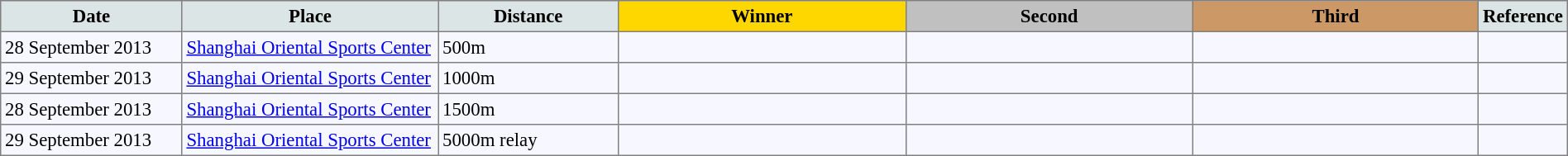<table bgcolor="#f7f8ff" cellpadding="3" cellspacing="0" border="1" style="font-size: 95%; border: gray solid 1px; border-collapse: collapse;">
<tr bgcolor="#CCCCCC">
<td align="center" bgcolor="#DCE5E5" width="150"><strong>Date</strong></td>
<td align="center" bgcolor="#DCE5E5" width="220"><strong>Place</strong></td>
<td align="center" bgcolor="#DCE5E5" width="150"><strong>Distance</strong></td>
<td align="center" bgcolor="gold" width="250"><strong>Winner</strong></td>
<td align="center" bgcolor="silver" width="250"><strong>Second</strong></td>
<td align="center" bgcolor="CC9966" width="250"><strong>Third</strong></td>
<td align="center" bgcolor="#DCE5E5" width="30"><strong>Reference</strong></td>
</tr>
<tr align="left">
<td>28 September 2013</td>
<td><a href='#'>Shanghai Oriental Sports Center</a></td>
<td>500m</td>
<td></td>
<td></td>
<td></td>
<td></td>
</tr>
<tr align="left">
<td>29 September 2013</td>
<td><a href='#'>Shanghai Oriental Sports Center</a></td>
<td>1000m</td>
<td></td>
<td></td>
<td><br></td>
<td></td>
</tr>
<tr align="left">
<td>28 September 2013</td>
<td><a href='#'>Shanghai Oriental Sports Center</a></td>
<td>1500m</td>
<td></td>
<td></td>
<td></td>
<td></td>
</tr>
<tr align="left">
<td>29 September 2013</td>
<td><a href='#'>Shanghai Oriental Sports Center</a></td>
<td>5000m relay</td>
<td></td>
<td></td>
<td></td>
<td></td>
</tr>
</table>
